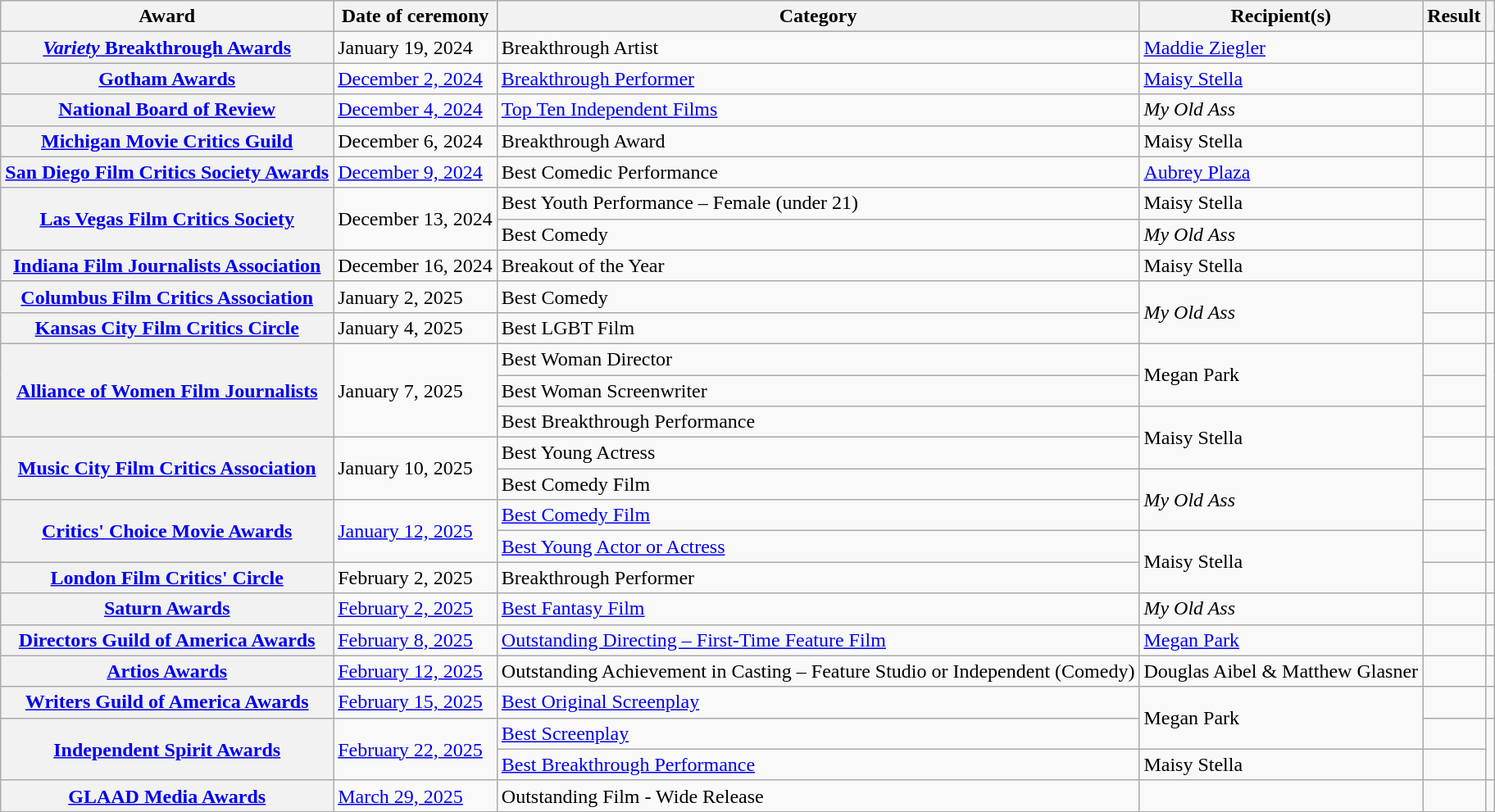<table class="wikitable sortable plainrowheaders">
<tr>
<th scope="col">Award</th>
<th scope="col">Date of ceremony</th>
<th scope="col">Category</th>
<th scope="col">Recipient(s)</th>
<th>Result</th>
<th scope="col" class="unsortable"></th>
</tr>
<tr>
<th scope="row"><a href='#'><em>Variety</em> Breakthrough Awards</a></th>
<td>January 19, 2024</td>
<td>Breakthrough Artist</td>
<td><a href='#'>Maddie Ziegler</a></td>
<td></td>
<td align="center"></td>
</tr>
<tr>
<th scope="row"><a href='#'>Gotham Awards</a></th>
<td><a href='#'>December 2, 2024</a></td>
<td><a href='#'>Breakthrough Performer</a></td>
<td><a href='#'>Maisy Stella</a></td>
<td></td>
<td align="center"></td>
</tr>
<tr>
<th scope="row"><a href='#'>National Board of Review</a></th>
<td><a href='#'>December 4, 2024</a></td>
<td><a href='#'>Top Ten Independent Films</a></td>
<td><em>My Old Ass</em></td>
<td></td>
<td align="center"></td>
</tr>
<tr>
<th scope="row"><a href='#'>Michigan Movie Critics Guild</a></th>
<td>December 6, 2024</td>
<td>Breakthrough Award</td>
<td>Maisy Stella</td>
<td></td>
<td align="center"></td>
</tr>
<tr>
<th scope="row"><a href='#'>San Diego Film Critics Society Awards</a></th>
<td><a href='#'>December 9, 2024</a></td>
<td>Best Comedic Performance</td>
<td><a href='#'>Aubrey Plaza</a></td>
<td></td>
<td align="center"></td>
</tr>
<tr>
<th rowspan="2" scope="row"><a href='#'>Las Vegas Film Critics Society</a></th>
<td rowspan="2">December 13, 2024</td>
<td>Best Youth Performance – Female (under 21)</td>
<td>Maisy Stella</td>
<td></td>
<td rowspan="2" align="center"></td>
</tr>
<tr>
<td>Best Comedy</td>
<td><em>My Old Ass</em></td>
<td></td>
</tr>
<tr>
<th scope="row"><a href='#'>Indiana Film Journalists Association</a></th>
<td>December 16, 2024</td>
<td>Breakout of the Year</td>
<td>Maisy Stella</td>
<td></td>
<td align="center"></td>
</tr>
<tr>
<th scope="row"><a href='#'>Columbus Film Critics Association</a></th>
<td>January 2, 2025</td>
<td>Best Comedy</td>
<td rowspan="2"><em>My Old Ass</em></td>
<td></td>
<td align="center"></td>
</tr>
<tr>
<th scope="row"><a href='#'>Kansas City Film Critics Circle</a></th>
<td>January 4, 2025</td>
<td>Best LGBT Film</td>
<td></td>
<td align="center"></td>
</tr>
<tr>
<th rowspan="3" scope="row"><a href='#'>Alliance of Women Film Journalists</a></th>
<td rowspan="3">January 7, 2025</td>
<td>Best Woman Director</td>
<td rowspan="2">Megan Park</td>
<td></td>
<td rowspan="3" align="center"></td>
</tr>
<tr>
<td>Best Woman Screenwriter</td>
<td></td>
</tr>
<tr>
<td>Best Breakthrough Performance</td>
<td rowspan="2">Maisy Stella</td>
<td></td>
</tr>
<tr>
<th rowspan="2" scope="row"><a href='#'>Music City Film Critics Association</a></th>
<td rowspan="2">January 10, 2025</td>
<td>Best Young Actress</td>
<td></td>
<td rowspan="2" align="center"></td>
</tr>
<tr>
<td>Best Comedy Film</td>
<td rowspan="2"><em>My Old Ass</em></td>
<td></td>
</tr>
<tr>
<th rowspan="2" scope="row"><a href='#'>Critics' Choice Movie Awards</a></th>
<td rowspan="2"><a href='#'>January 12, 2025</a></td>
<td><a href='#'>Best Comedy Film</a></td>
<td></td>
<td rowspan="2" align="center"></td>
</tr>
<tr>
<td><a href='#'>Best Young Actor or Actress</a></td>
<td rowspan="2">Maisy Stella</td>
<td></td>
</tr>
<tr>
<th scope="row"><a href='#'>London Film Critics' Circle</a></th>
<td>February 2, 2025</td>
<td>Breakthrough Performer</td>
<td></td>
<td align="center"></td>
</tr>
<tr>
<th scope="row"><a href='#'>Saturn Awards</a></th>
<td><a href='#'>February 2, 2025</a></td>
<td><a href='#'>Best Fantasy Film</a></td>
<td><em>My Old Ass</em></td>
<td></td>
<td align="center"></td>
</tr>
<tr>
<th scope="row"><a href='#'>Directors Guild of America Awards</a></th>
<td><a href='#'>February 8, 2025</a></td>
<td><a href='#'>Outstanding Directing – First-Time Feature Film</a></td>
<td><a href='#'>Megan Park</a></td>
<td></td>
<td align="center"></td>
</tr>
<tr>
<th scope="row"><a href='#'>Artios Awards</a></th>
<td><a href='#'>February 12, 2025</a></td>
<td>Outstanding Achievement in Casting – Feature Studio or Independent (Comedy)</td>
<td>Douglas Aibel & Matthew Glasner</td>
<td></td>
<td align="center"></td>
</tr>
<tr>
<th scope="row"><a href='#'>Writers Guild of America Awards</a></th>
<td><a href='#'>February 15, 2025</a></td>
<td><a href='#'>Best Original Screenplay</a></td>
<td rowspan="2">Megan Park</td>
<td></td>
<td align="center"></td>
</tr>
<tr>
<th rowspan="2" scope="row"><a href='#'>Independent Spirit Awards</a></th>
<td rowspan="2"><a href='#'>February 22, 2025</a></td>
<td><a href='#'>Best Screenplay</a></td>
<td></td>
<td rowspan="2" align="center"></td>
</tr>
<tr>
<td><a href='#'>Best Breakthrough Performance</a></td>
<td>Maisy Stella</td>
<td></td>
</tr>
<tr>
<th scope="row"><a href='#'>GLAAD Media Awards</a></th>
<td><a href='#'>March 29, 2025</a></td>
<td>Outstanding Film - Wide Release</td>
<td></td>
<td></td>
<td align="center"></td>
</tr>
</table>
